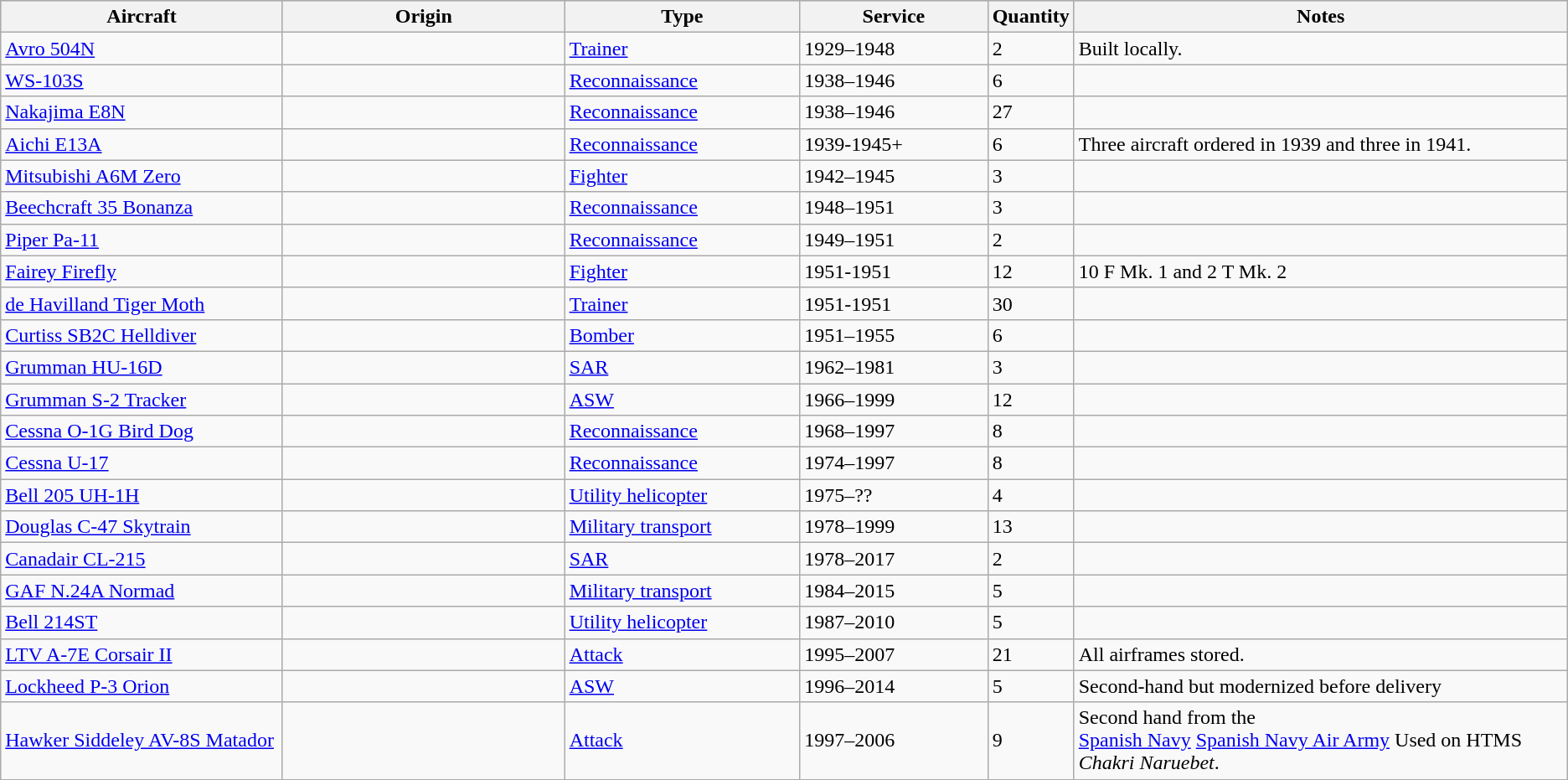<table class="wikitable sortable" ;>
<tr bgcolor=cccccc>
<th style="text-align:centre; width:18%;">Aircraft</th>
<th style="text-align:centre; width:18%;">Origin</th>
<th style="text-align:centre; width:15%;">Type</th>
<th style="text-align:centre; width:12%;">Service</th>
<th style="text-align:centre; width:5%;">Quantity</th>
<th>Notes</th>
</tr>
<tr>
<td><a href='#'>Avro 504N</a></td>
<td><br></td>
<td><a href='#'>Trainer</a></td>
<td>1929–1948</td>
<td>2</td>
<td>Built locally.</td>
</tr>
<tr>
<td><a href='#'>WS-103S</a></td>
<td></td>
<td><a href='#'>Reconnaissance</a></td>
<td>1938–1946</td>
<td>6</td>
<td></td>
</tr>
<tr>
<td><a href='#'>Nakajima E8N</a></td>
<td></td>
<td><a href='#'>Reconnaissance</a></td>
<td>1938–1946</td>
<td>27</td>
<td></td>
</tr>
<tr>
<td><a href='#'>Aichi E13A</a></td>
<td></td>
<td><a href='#'>Reconnaissance</a></td>
<td>1939-1945+</td>
<td>6</td>
<td>Three aircraft ordered in 1939 and three in 1941.</td>
</tr>
<tr>
<td><a href='#'>Mitsubishi A6M Zero</a></td>
<td></td>
<td><a href='#'>Fighter</a></td>
<td>1942–1945</td>
<td>3</td>
<td></td>
</tr>
<tr>
<td><a href='#'>Beechcraft 35 Bonanza</a></td>
<td></td>
<td><a href='#'>Reconnaissance</a></td>
<td>1948–1951</td>
<td>3</td>
<td></td>
</tr>
<tr>
<td><a href='#'>Piper Pa-11</a></td>
<td></td>
<td><a href='#'>Reconnaissance</a></td>
<td>1949–1951</td>
<td>2</td>
<td></td>
</tr>
<tr>
<td><a href='#'>Fairey Firefly</a></td>
<td></td>
<td><a href='#'>Fighter</a></td>
<td>1951-1951</td>
<td>12</td>
<td>10 F Mk. 1 and 2 T Mk. 2 </td>
</tr>
<tr>
<td><a href='#'>de Havilland Tiger Moth</a></td>
<td></td>
<td><a href='#'>Trainer</a></td>
<td>1951-1951</td>
<td>30</td>
<td></td>
</tr>
<tr>
<td><a href='#'>Curtiss SB2C Helldiver</a></td>
<td></td>
<td><a href='#'>Bomber</a></td>
<td>1951–1955</td>
<td>6</td>
<td></td>
</tr>
<tr>
<td><a href='#'>Grumman HU-16D</a></td>
<td></td>
<td><a href='#'>SAR</a></td>
<td>1962–1981</td>
<td>3</td>
<td></td>
</tr>
<tr>
<td><a href='#'>Grumman S-2 Tracker</a></td>
<td></td>
<td><a href='#'>ASW</a></td>
<td>1966–1999</td>
<td>12</td>
<td></td>
</tr>
<tr>
<td><a href='#'>Cessna O-1G Bird Dog</a></td>
<td></td>
<td><a href='#'>Reconnaissance</a></td>
<td>1968–1997</td>
<td>8</td>
<td></td>
</tr>
<tr>
<td><a href='#'>Cessna U-17</a></td>
<td></td>
<td><a href='#'>Reconnaissance</a></td>
<td>1974–1997</td>
<td>8</td>
<td></td>
</tr>
<tr>
<td><a href='#'>Bell 205 UH-1H</a></td>
<td></td>
<td><a href='#'>Utility helicopter</a></td>
<td>1975–??</td>
<td>4</td>
<td></td>
</tr>
<tr>
<td><a href='#'>Douglas C-47 Skytrain</a></td>
<td></td>
<td><a href='#'>Military transport</a></td>
<td>1978–1999</td>
<td>13</td>
<td></td>
</tr>
<tr>
<td><a href='#'>Canadair CL-215</a></td>
<td></td>
<td><a href='#'>SAR</a></td>
<td>1978–2017</td>
<td>2</td>
<td></td>
</tr>
<tr>
<td><a href='#'>GAF N.24A Normad</a></td>
<td></td>
<td><a href='#'>Military transport</a></td>
<td>1984–2015</td>
<td>5</td>
<td></td>
</tr>
<tr>
<td><a href='#'>Bell 214ST</a></td>
<td></td>
<td><a href='#'>Utility helicopter</a></td>
<td>1987–2010</td>
<td>5</td>
<td></td>
</tr>
<tr>
<td><a href='#'>LTV A-7E Corsair II</a></td>
<td></td>
<td><a href='#'>Attack</a></td>
<td>1995–2007</td>
<td>21</td>
<td>All airframes stored.</td>
</tr>
<tr>
<td><a href='#'>Lockheed P-3 Orion</a></td>
<td></td>
<td><a href='#'>ASW</a></td>
<td>1996–2014</td>
<td>5</td>
<td>Second-hand but modernized before delivery</td>
</tr>
<tr>
<td><a href='#'>Hawker Siddeley AV-8S Matador</a></td>
<td></td>
<td><a href='#'>Attack</a></td>
<td>1997–2006</td>
<td>9</td>
<td>Second hand from the<br><a href='#'>Spanish Navy</a>
<a href='#'>Spanish Navy Air Army</a>
Used on HTMS <em>Chakri Naruebet</em>.</td>
</tr>
</table>
